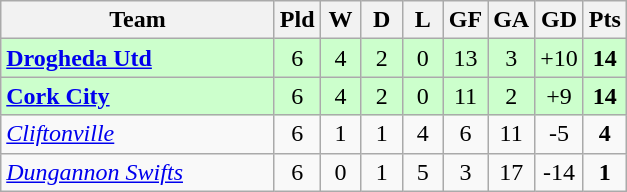<table class="wikitable" style="text-align: center;">
<tr>
<th width="175">Team</th>
<th width="20">Pld</th>
<th width="20">W</th>
<th width="20">D</th>
<th width="20">L</th>
<th width="20">GF</th>
<th width="20">GA</th>
<th width="20">GD</th>
<th width="20">Pts</th>
</tr>
<tr style="background: #ccffcc;">
<td style="text-align:left;"> <strong><a href='#'>Drogheda Utd</a></strong></td>
<td>6</td>
<td>4</td>
<td>2</td>
<td>0</td>
<td>13</td>
<td>3</td>
<td>+10</td>
<td><strong>14</strong></td>
</tr>
<tr style="background: #ccffcc;">
<td style="text-align:left;"> <strong><a href='#'>Cork City</a></strong></td>
<td>6</td>
<td>4</td>
<td>2</td>
<td>0</td>
<td>11</td>
<td>2</td>
<td>+9</td>
<td><strong>14</strong></td>
</tr>
<tr>
<td style="text-align:left;"> <em><a href='#'>Cliftonville</a></em></td>
<td>6</td>
<td>1</td>
<td>1</td>
<td>4</td>
<td>6</td>
<td>11</td>
<td>-5</td>
<td><strong>4</strong></td>
</tr>
<tr>
<td style="text-align:left;"> <em><a href='#'>Dungannon Swifts</a></em></td>
<td>6</td>
<td>0</td>
<td>1</td>
<td>5</td>
<td>3</td>
<td>17</td>
<td>-14</td>
<td><strong>1</strong></td>
</tr>
</table>
